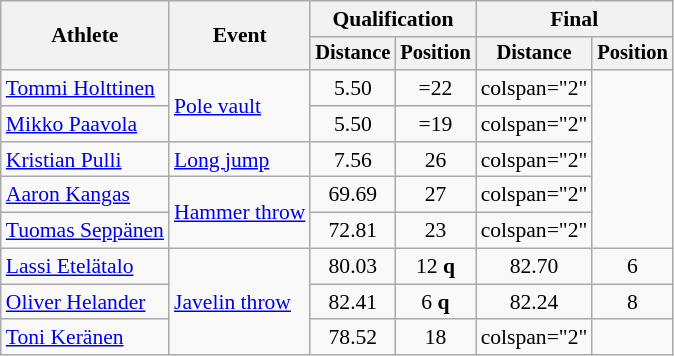<table class="wikitable" style="font-size:90%">
<tr>
<th rowspan="2">Athlete</th>
<th rowspan="2">Event</th>
<th colspan="2">Qualification</th>
<th colspan="2">Final</th>
</tr>
<tr style="font-size:95%">
<th>Distance</th>
<th>Position</th>
<th>Distance</th>
<th>Position</th>
</tr>
<tr align="center">
<td align="left"><a href='#'>Tommi Holttinen</a></td>
<td rowspan="2" align="left"><a href='#'>Pole vault</a></td>
<td>5.50</td>
<td>=22</td>
<td>colspan="2" </td>
</tr>
<tr align="center">
<td align="left"><a href='#'>Mikko Paavola</a></td>
<td>5.50</td>
<td>=19</td>
<td>colspan="2" </td>
</tr>
<tr align="center">
<td align="left"><a href='#'>Kristian Pulli</a></td>
<td align="left"><a href='#'>Long jump</a></td>
<td>7.56</td>
<td>26</td>
<td>colspan="2" </td>
</tr>
<tr align="center">
<td align="left"><a href='#'>Aaron Kangas</a></td>
<td rowspan="2" align="left"><a href='#'>Hammer throw</a></td>
<td>69.69</td>
<td>27</td>
<td>colspan="2" </td>
</tr>
<tr align="center">
<td align="left"><a href='#'>Tuomas Seppänen</a></td>
<td>72.81</td>
<td>23</td>
<td>colspan="2" </td>
</tr>
<tr align="center">
<td align="left"><a href='#'>Lassi Etelätalo</a></td>
<td rowspan="3" align="left"><a href='#'>Javelin throw</a></td>
<td>80.03</td>
<td>12 <strong>q</strong></td>
<td>82.70 </td>
<td>6</td>
</tr>
<tr align="center">
<td align="left"><a href='#'>Oliver Helander</a></td>
<td>82.41</td>
<td>6 <strong>q</strong></td>
<td>82.24</td>
<td>8</td>
</tr>
<tr align="center">
<td align="left"><a href='#'>Toni Keränen</a></td>
<td>78.52</td>
<td>18</td>
<td>colspan="2" </td>
</tr>
</table>
